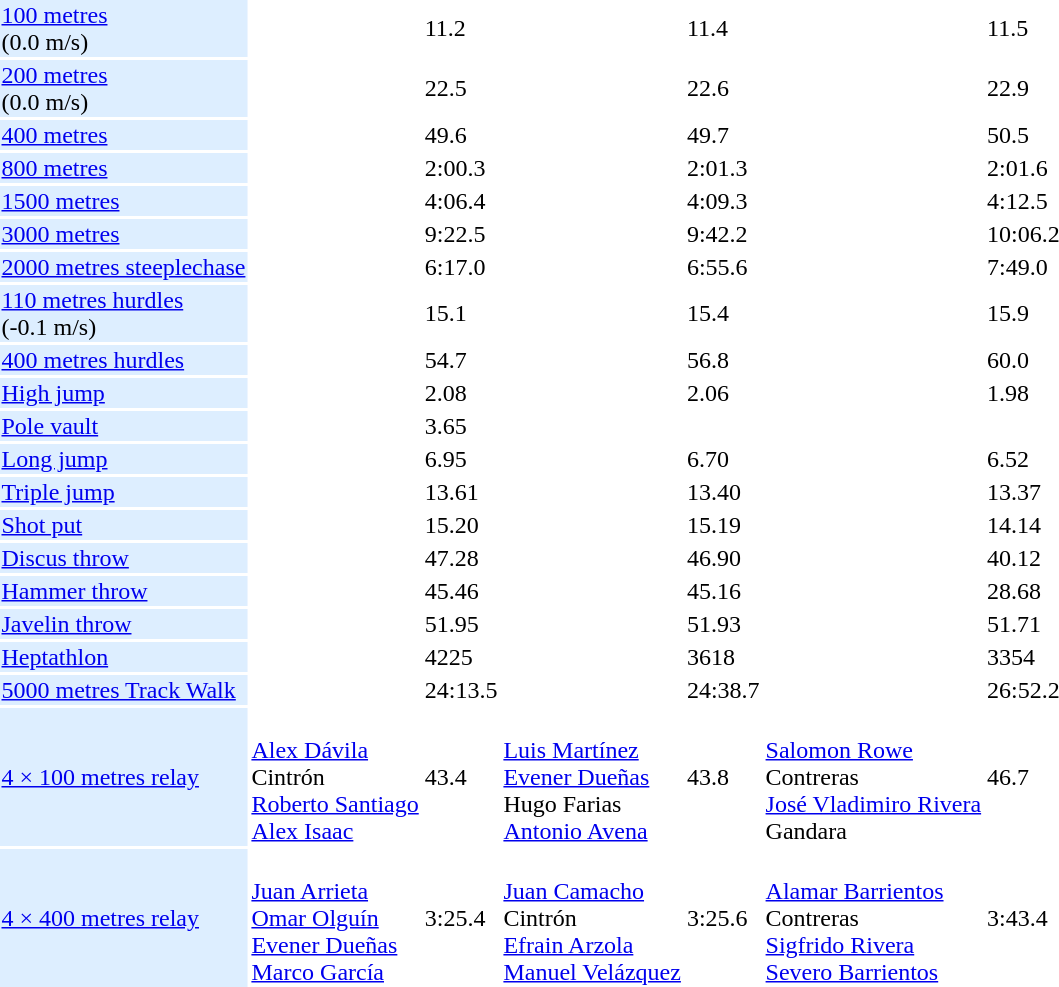<table>
<tr>
<td bgcolor = DDEEFF><a href='#'>100 metres</a> <br> (0.0 m/s)</td>
<td></td>
<td>11.2</td>
<td></td>
<td>11.4</td>
<td></td>
<td>11.5</td>
</tr>
<tr>
<td bgcolor = DDEEFF><a href='#'>200 metres</a> <br> (0.0 m/s)</td>
<td></td>
<td>22.5</td>
<td></td>
<td>22.6</td>
<td></td>
<td>22.9</td>
</tr>
<tr>
<td bgcolor = DDEEFF><a href='#'>400 metres</a></td>
<td></td>
<td>49.6</td>
<td></td>
<td>49.7</td>
<td></td>
<td>50.5</td>
</tr>
<tr>
<td bgcolor = DDEEFF><a href='#'>800 metres</a></td>
<td></td>
<td>2:00.3</td>
<td></td>
<td>2:01.3</td>
<td></td>
<td>2:01.6</td>
</tr>
<tr>
<td bgcolor = DDEEFF><a href='#'>1500 metres</a></td>
<td></td>
<td>4:06.4</td>
<td></td>
<td>4:09.3</td>
<td></td>
<td>4:12.5</td>
</tr>
<tr>
<td bgcolor = DDEEFF><a href='#'>3000 metres</a></td>
<td></td>
<td>9:22.5</td>
<td></td>
<td>9:42.2</td>
<td></td>
<td>10:06.2</td>
</tr>
<tr>
<td bgcolor = DDEEFF><a href='#'>2000 metres steeplechase</a></td>
<td></td>
<td>6:17.0</td>
<td></td>
<td>6:55.6</td>
<td></td>
<td>7:49.0</td>
</tr>
<tr>
<td bgcolor = DDEEFF><a href='#'>110 metres hurdles</a> <br> (-0.1 m/s)</td>
<td></td>
<td>15.1</td>
<td></td>
<td>15.4</td>
<td></td>
<td>15.9</td>
</tr>
<tr>
<td bgcolor = DDEEFF><a href='#'>400 metres hurdles</a></td>
<td></td>
<td>54.7</td>
<td></td>
<td>56.8</td>
<td></td>
<td>60.0</td>
</tr>
<tr>
<td bgcolor = DDEEFF><a href='#'>High jump</a></td>
<td></td>
<td>2.08</td>
<td></td>
<td>2.06</td>
<td></td>
<td>1.98</td>
</tr>
<tr>
<td bgcolor = DDEEFF><a href='#'>Pole vault</a></td>
<td></td>
<td>3.65</td>
<td></td>
<td></td>
<td></td>
<td></td>
</tr>
<tr>
<td bgcolor = DDEEFF><a href='#'>Long jump</a></td>
<td></td>
<td>6.95</td>
<td></td>
<td>6.70</td>
<td></td>
<td>6.52</td>
</tr>
<tr>
<td bgcolor = DDEEFF><a href='#'>Triple jump</a></td>
<td></td>
<td>13.61</td>
<td></td>
<td>13.40</td>
<td></td>
<td>13.37</td>
</tr>
<tr>
<td bgcolor = DDEEFF><a href='#'>Shot put</a></td>
<td></td>
<td>15.20</td>
<td></td>
<td>15.19</td>
<td></td>
<td>14.14</td>
</tr>
<tr>
<td bgcolor = DDEEFF><a href='#'>Discus throw</a></td>
<td></td>
<td>47.28</td>
<td></td>
<td>46.90</td>
<td></td>
<td>40.12</td>
</tr>
<tr>
<td bgcolor = DDEEFF><a href='#'>Hammer throw</a></td>
<td></td>
<td>45.46</td>
<td></td>
<td>45.16</td>
<td></td>
<td>28.68</td>
</tr>
<tr>
<td bgcolor = DDEEFF><a href='#'>Javelin throw</a></td>
<td></td>
<td>51.95</td>
<td></td>
<td>51.93</td>
<td></td>
<td>51.71</td>
</tr>
<tr>
<td bgcolor = DDEEFF><a href='#'>Heptathlon</a></td>
<td></td>
<td>4225</td>
<td></td>
<td>3618</td>
<td></td>
<td>3354</td>
</tr>
<tr>
<td bgcolor = DDEEFF><a href='#'>5000 metres Track Walk</a></td>
<td></td>
<td>24:13.5</td>
<td></td>
<td>24:38.7</td>
<td></td>
<td>26:52.2</td>
</tr>
<tr>
<td bgcolor = DDEEFF><a href='#'>4 × 100 metres relay</a></td>
<td> <br> <a href='#'>Alex Dávila</a> <br> Cintrón <br> <a href='#'>Roberto Santiago</a> <br> <a href='#'>Alex Isaac</a></td>
<td>43.4</td>
<td> <br> <a href='#'>Luis Martínez</a> <br> <a href='#'>Evener Dueñas</a> <br> Hugo Farias <br> <a href='#'>Antonio Avena</a></td>
<td>43.8</td>
<td> <br> <a href='#'>Salomon Rowe</a> <br> Contreras <br> <a href='#'>José Vladimiro Rivera</a> <br> Gandara</td>
<td>46.7</td>
</tr>
<tr>
<td bgcolor = DDEEFF><a href='#'>4 × 400 metres relay</a></td>
<td> <br> <a href='#'>Juan Arrieta</a> <br> <a href='#'>Omar Olguín</a> <br> <a href='#'>Evener Dueñas</a> <br> <a href='#'>Marco García</a></td>
<td>3:25.4</td>
<td> <br> <a href='#'>Juan Camacho</a> <br> Cintrón <br> <a href='#'>Efrain Arzola</a> <br> <a href='#'>Manuel Velázquez</a></td>
<td>3:25.6</td>
<td> <br> <a href='#'>Alamar Barrientos</a> <br> Contreras <br> <a href='#'>Sigfrido Rivera</a> <br> <a href='#'>Severo Barrientos</a></td>
<td>3:43.4</td>
</tr>
</table>
